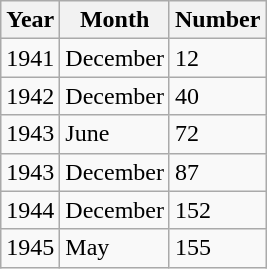<table class="wikitable">
<tr>
<th>Year</th>
<th>Month</th>
<th>Number</th>
</tr>
<tr>
<td>1941</td>
<td>December</td>
<td>12</td>
</tr>
<tr>
<td>1942</td>
<td>December</td>
<td>40</td>
</tr>
<tr>
<td>1943</td>
<td>June</td>
<td>72</td>
</tr>
<tr>
<td>1943</td>
<td>December</td>
<td>87</td>
</tr>
<tr>
<td>1944</td>
<td>December</td>
<td>152</td>
</tr>
<tr>
<td>1945</td>
<td>May</td>
<td>155</td>
</tr>
</table>
